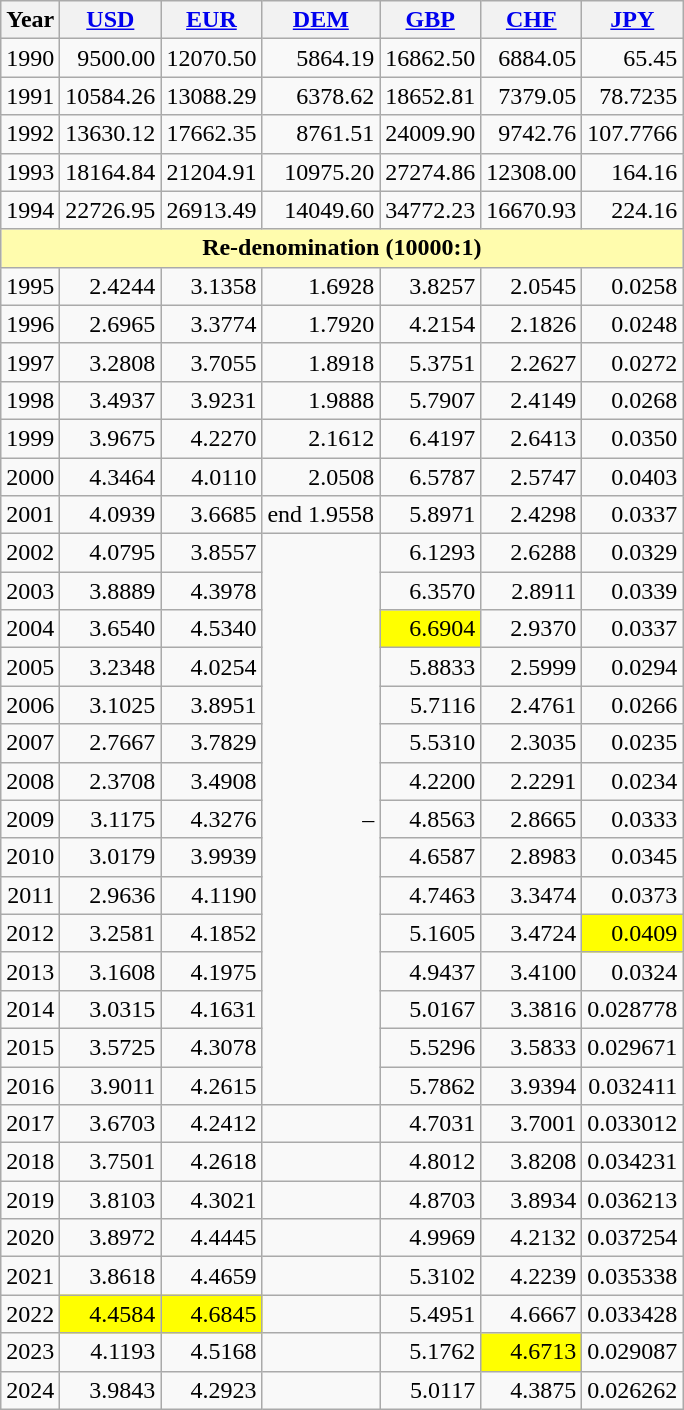<table class="wikitable" style="text-align:right">
<tr>
<th>Year</th>
<th><a href='#'>USD</a></th>
<th><a href='#'>EUR</a></th>
<th><a href='#'>DEM</a></th>
<th><a href='#'>GBP</a></th>
<th><a href='#'>CHF</a></th>
<th><a href='#'>JPY</a></th>
</tr>
<tr>
<td>1990</td>
<td>9500.00</td>
<td>12070.50</td>
<td>5864.19</td>
<td>16862.50</td>
<td>6884.05</td>
<td>65.45</td>
</tr>
<tr>
<td>1991</td>
<td>10584.26</td>
<td>13088.29</td>
<td>6378.62</td>
<td>18652.81</td>
<td>7379.05</td>
<td>78.7235</td>
</tr>
<tr>
<td>1992</td>
<td>13630.12</td>
<td>17662.35</td>
<td>8761.51</td>
<td>24009.90</td>
<td>9742.76</td>
<td>107.7766</td>
</tr>
<tr>
<td>1993</td>
<td>18164.84</td>
<td>21204.91</td>
<td>10975.20</td>
<td>27274.86</td>
<td>12308.00</td>
<td>164.16</td>
</tr>
<tr>
<td>1994</td>
<td>22726.95</td>
<td>26913.49</td>
<td>14049.60</td>
<td>34772.23</td>
<td>16670.93</td>
<td>224.16</td>
</tr>
<tr>
<td style="text-align: center;" bgcolor="#fffcad" colspan="7"><strong>Re-denomination (10000:1)</strong></td>
</tr>
<tr>
<td>1995</td>
<td>2.4244</td>
<td>3.1358</td>
<td>1.6928</td>
<td>3.8257</td>
<td>2.0545</td>
<td>0.0258</td>
</tr>
<tr>
<td>1996</td>
<td>2.6965</td>
<td>3.3774</td>
<td>1.7920</td>
<td>4.2154</td>
<td>2.1826</td>
<td>0.0248</td>
</tr>
<tr>
<td>1997</td>
<td>3.2808</td>
<td>3.7055</td>
<td>1.8918</td>
<td>5.3751</td>
<td>2.2627</td>
<td>0.0272</td>
</tr>
<tr>
<td>1998</td>
<td>3.4937</td>
<td>3.9231</td>
<td>1.9888</td>
<td>5.7907</td>
<td>2.4149</td>
<td>0.0268</td>
</tr>
<tr>
<td>1999</td>
<td>3.9675</td>
<td>4.2270</td>
<td>2.1612</td>
<td>6.4197</td>
<td>2.6413</td>
<td>0.0350</td>
</tr>
<tr>
<td>2000</td>
<td>4.3464</td>
<td>4.0110</td>
<td>2.0508</td>
<td>6.5787</td>
<td>2.5747</td>
<td>0.0403</td>
</tr>
<tr>
<td>2001</td>
<td>4.0939</td>
<td>3.6685</td>
<td>end 1.9558</td>
<td>5.8971</td>
<td>2.4298</td>
<td>0.0337</td>
</tr>
<tr>
<td>2002</td>
<td>4.0795</td>
<td>3.8557</td>
<td rowspan="15">–</td>
<td>6.1293</td>
<td>2.6288</td>
<td>0.0329</td>
</tr>
<tr>
<td>2003</td>
<td>3.8889</td>
<td>4.3978</td>
<td>6.3570</td>
<td>2.8911</td>
<td>0.0339</td>
</tr>
<tr>
<td>2004</td>
<td>3.6540</td>
<td>4.5340</td>
<td style="background:yellow">6.6904</td>
<td>2.9370</td>
<td>0.0337</td>
</tr>
<tr>
<td>2005</td>
<td>3.2348</td>
<td>4.0254</td>
<td>5.8833</td>
<td>2.5999</td>
<td>0.0294</td>
</tr>
<tr>
<td>2006</td>
<td>3.1025</td>
<td>3.8951</td>
<td>5.7116</td>
<td>2.4761</td>
<td>0.0266</td>
</tr>
<tr>
<td>2007</td>
<td>2.7667</td>
<td>3.7829</td>
<td>5.5310</td>
<td>2.3035</td>
<td>0.0235</td>
</tr>
<tr>
<td>2008</td>
<td>2.3708</td>
<td>3.4908</td>
<td>4.2200</td>
<td>2.2291</td>
<td>0.0234</td>
</tr>
<tr>
<td>2009</td>
<td>3.1175</td>
<td>4.3276</td>
<td>4.8563</td>
<td>2.8665</td>
<td>0.0333</td>
</tr>
<tr>
<td>2010</td>
<td>3.0179</td>
<td>3.9939</td>
<td>4.6587</td>
<td>2.8983</td>
<td>0.0345</td>
</tr>
<tr>
<td>2011</td>
<td>2.9636</td>
<td>4.1190</td>
<td>4.7463</td>
<td>3.3474</td>
<td>0.0373</td>
</tr>
<tr>
<td>2012</td>
<td>3.2581</td>
<td>4.1852</td>
<td>5.1605</td>
<td>3.4724</td>
<td style="background:yellow">0.0409</td>
</tr>
<tr>
<td>2013</td>
<td>3.1608</td>
<td>4.1975</td>
<td>4.9437</td>
<td>3.4100</td>
<td>0.0324</td>
</tr>
<tr>
<td>2014</td>
<td>3.0315</td>
<td>4.1631</td>
<td>5.0167</td>
<td>3.3816</td>
<td>0.028778</td>
</tr>
<tr>
<td>2015</td>
<td>3.5725</td>
<td>4.3078</td>
<td>5.5296</td>
<td>3.5833</td>
<td>0.029671</td>
</tr>
<tr>
<td>2016</td>
<td>3.9011</td>
<td>4.2615</td>
<td>5.7862</td>
<td>3.9394</td>
<td>0.032411</td>
</tr>
<tr>
<td>2017</td>
<td>3.6703</td>
<td>4.2412</td>
<td></td>
<td>4.7031</td>
<td>3.7001</td>
<td>0.033012</td>
</tr>
<tr>
<td>2018</td>
<td>3.7501</td>
<td>4.2618</td>
<td></td>
<td>4.8012</td>
<td>3.8208</td>
<td>0.034231</td>
</tr>
<tr>
<td>2019</td>
<td>3.8103</td>
<td>4.3021</td>
<td></td>
<td>4.8703</td>
<td>3.8934</td>
<td>0.036213</td>
</tr>
<tr>
<td>2020</td>
<td>3.8972</td>
<td>4.4445</td>
<td></td>
<td>4.9969</td>
<td>4.2132</td>
<td>0.037254</td>
</tr>
<tr>
<td>2021</td>
<td>3.8618</td>
<td>4.4659</td>
<td></td>
<td>5.3102</td>
<td>4.2239</td>
<td>0.035338</td>
</tr>
<tr>
<td>2022</td>
<td style="background:yellow">4.4584</td>
<td style="background:yellow">4.6845</td>
<td></td>
<td>5.4951</td>
<td>4.6667</td>
<td>0.033428</td>
</tr>
<tr>
<td>2023</td>
<td>4.1193</td>
<td>4.5168</td>
<td></td>
<td>5.1762</td>
<td style="background:yellow">4.6713</td>
<td>0.029087</td>
</tr>
<tr>
<td>2024</td>
<td>3.9843</td>
<td>4.2923</td>
<td></td>
<td>5.0117</td>
<td>4.3875</td>
<td>0.026262</td>
</tr>
</table>
